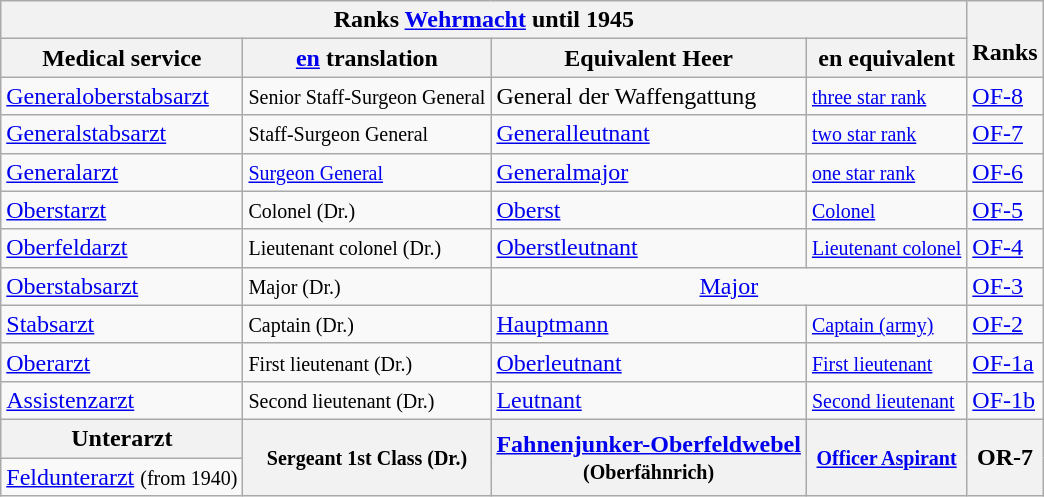<table class="wikitable">
<tr>
<th colspan="4">Ranks <a href='#'>Wehrmacht</a> until 1945</th>
<th rowspan="2"><br>Ranks</th>
</tr>
<tr align="center">
<th>Medical service</th>
<th><a href='#'>en</a> translation</th>
<th>Equivalent Heer</th>
<th>en equivalent</th>
</tr>
<tr>
<td><a href='#'>Generaloberstabsarzt</a></td>
<td><small>Senior Staff-Surgeon General</small></td>
<td>General der Waffengattung</td>
<td><small><a href='#'>three star rank</a></small></td>
<td><a href='#'>OF-8</a></td>
</tr>
<tr>
<td><a href='#'>Generalstabsarzt</a></td>
<td><small>Staff-Surgeon General</small></td>
<td><a href='#'>Generalleutnant</a></td>
<td><small><a href='#'>two star rank</a></small></td>
<td><a href='#'>OF-7</a></td>
</tr>
<tr>
<td><a href='#'>Generalarzt</a></td>
<td><small><a href='#'>Surgeon General</a></small></td>
<td><a href='#'>Generalmajor</a></td>
<td><small><a href='#'>one star rank</a></small></td>
<td><a href='#'>OF-6</a></td>
</tr>
<tr>
<td><a href='#'>Oberstarzt</a></td>
<td><small>Colonel (Dr.)</small></td>
<td><a href='#'>Oberst</a></td>
<td><small><a href='#'>Colonel</a></small></td>
<td><a href='#'>OF-5</a></td>
</tr>
<tr>
<td><a href='#'>Oberfeldarzt</a></td>
<td><small>Lieutenant colonel (Dr.)</small></td>
<td><a href='#'>Oberstleutnant</a></td>
<td><small><a href='#'>Lieutenant colonel</a></small></td>
<td><a href='#'>OF-4</a></td>
</tr>
<tr>
<td><a href='#'>Oberstabsarzt</a></td>
<td><small>Major (Dr.)</small></td>
<td colspan="2" style="text-align:center;"><a href='#'>Major</a></td>
<td><a href='#'>OF-3</a></td>
</tr>
<tr>
<td><a href='#'>Stabsarzt</a></td>
<td><small>Captain (Dr.)</small></td>
<td><a href='#'>Hauptmann</a></td>
<td><small><a href='#'>Captain (army)</a></small></td>
<td><a href='#'>OF-2</a></td>
</tr>
<tr>
<td><a href='#'>Oberarzt</a></td>
<td><small>First lieutenant (Dr.)</small></td>
<td><a href='#'>Oberleutnant</a></td>
<td><small><a href='#'>First lieutenant</a></small></td>
<td><a href='#'>OF-1a</a></td>
</tr>
<tr>
<td><a href='#'>Assistenzarzt</a></td>
<td><small>Second lieutenant (Dr.)</small></td>
<td><a href='#'>Leutnant</a></td>
<td><small><a href='#'>Second lieutenant</a></small></td>
<td><a href='#'>OF-1b</a></td>
</tr>
<tr>
<th><span><strong>Unterarzt</strong></span></th>
<th rowspan="2"><small>Sergeant 1st Class (Dr.)</small></th>
<th rowspan="2"><a href='#'>Fahnenjunker-Oberfeldwebel</a> <br><small>(Oberfähnrich)</small></th>
<th rowspan="2"><small><a href='#'>Officer Aspirant</a></small></th>
<th rowspan="2">OR-7</th>
</tr>
<tr>
<td><a href='#'>Feldunterarzt</a> <small>(from 1940)</small></td>
</tr>
</table>
